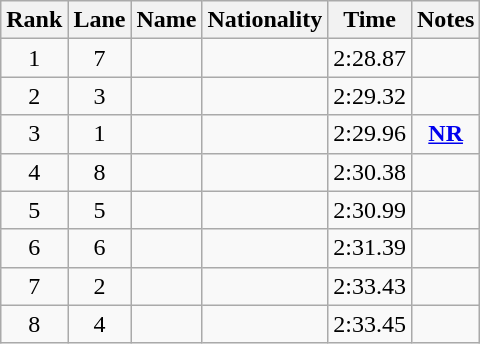<table class="wikitable sortable" style="text-align:center">
<tr>
<th>Rank</th>
<th>Lane</th>
<th>Name</th>
<th>Nationality</th>
<th>Time</th>
<th>Notes</th>
</tr>
<tr>
<td>1</td>
<td>7</td>
<td align="left"></td>
<td align="left"></td>
<td>2:28.87</td>
<td></td>
</tr>
<tr>
<td>2</td>
<td>3</td>
<td align="left"></td>
<td align="left"></td>
<td>2:29.32</td>
<td></td>
</tr>
<tr>
<td>3</td>
<td>1</td>
<td align="left"></td>
<td align="left"></td>
<td>2:29.96</td>
<td><strong><a href='#'>NR</a></strong></td>
</tr>
<tr>
<td>4</td>
<td>8</td>
<td align="left"></td>
<td align="left"></td>
<td>2:30.38</td>
<td></td>
</tr>
<tr>
<td>5</td>
<td>5</td>
<td align="left"></td>
<td align="left"></td>
<td>2:30.99</td>
<td></td>
</tr>
<tr>
<td>6</td>
<td>6</td>
<td align="left"></td>
<td align="left"></td>
<td>2:31.39</td>
<td></td>
</tr>
<tr>
<td>7</td>
<td>2</td>
<td align="left"></td>
<td align="left"></td>
<td>2:33.43</td>
<td></td>
</tr>
<tr>
<td>8</td>
<td>4</td>
<td align="left"></td>
<td align="left"></td>
<td>2:33.45</td>
<td></td>
</tr>
</table>
